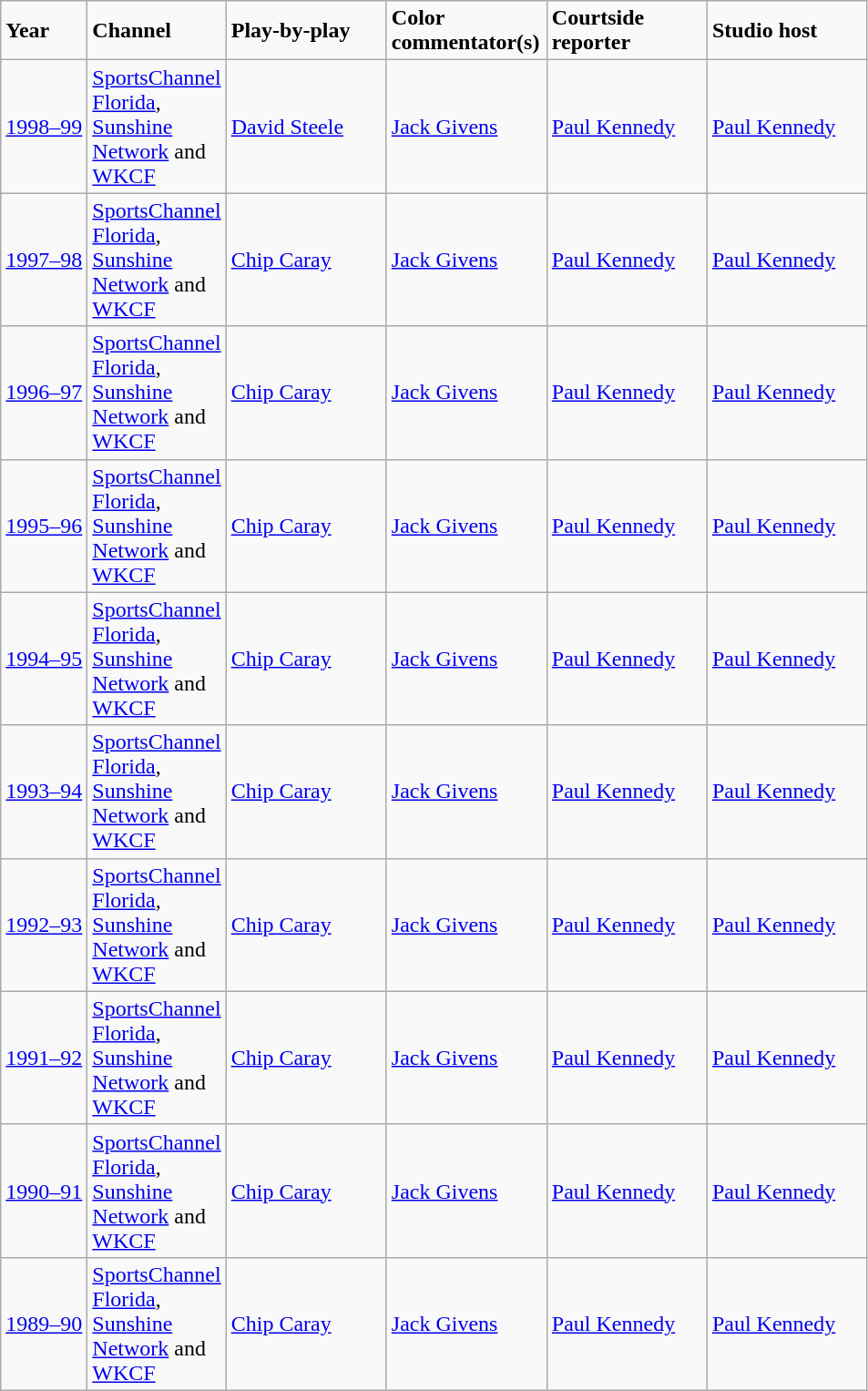<table class="wikitable">
<tr>
<td width=""><strong>Year</strong></td>
<td width="40"><strong>Channel</strong></td>
<td width="110"><strong>Play-by-play</strong></td>
<td width="110"><strong>Color commentator(s)</strong></td>
<td width="110"><strong>Courtside reporter</strong></td>
<td width="110"><strong>Studio host</strong></td>
</tr>
<tr>
<td><a href='#'>1998–99</a></td>
<td><a href='#'>SportsChannel Florida</a>, <a href='#'>Sunshine Network</a> and <a href='#'>WKCF</a></td>
<td><a href='#'>David Steele</a></td>
<td><a href='#'>Jack Givens</a></td>
<td><a href='#'>Paul Kennedy</a></td>
<td><a href='#'>Paul Kennedy</a></td>
</tr>
<tr>
<td><a href='#'>1997–98</a></td>
<td><a href='#'>SportsChannel Florida</a>, <a href='#'>Sunshine Network</a> and <a href='#'>WKCF</a></td>
<td><a href='#'>Chip Caray</a></td>
<td><a href='#'>Jack Givens</a></td>
<td><a href='#'>Paul Kennedy</a></td>
<td><a href='#'>Paul Kennedy</a></td>
</tr>
<tr>
<td><a href='#'>1996–97</a></td>
<td><a href='#'>SportsChannel Florida</a>, <a href='#'>Sunshine Network</a> and <a href='#'>WKCF</a></td>
<td><a href='#'>Chip Caray</a></td>
<td><a href='#'>Jack Givens</a></td>
<td><a href='#'>Paul Kennedy</a></td>
<td><a href='#'>Paul Kennedy</a></td>
</tr>
<tr>
<td><a href='#'>1995–96</a></td>
<td><a href='#'>SportsChannel Florida</a>, <a href='#'>Sunshine Network</a> and <a href='#'>WKCF</a></td>
<td><a href='#'>Chip Caray</a></td>
<td><a href='#'>Jack Givens</a></td>
<td><a href='#'>Paul Kennedy</a></td>
<td><a href='#'>Paul Kennedy</a></td>
</tr>
<tr>
<td><a href='#'>1994–95</a></td>
<td><a href='#'>SportsChannel Florida</a>, <a href='#'>Sunshine Network</a> and <a href='#'>WKCF</a></td>
<td><a href='#'>Chip Caray</a></td>
<td><a href='#'>Jack Givens</a></td>
<td><a href='#'>Paul Kennedy</a></td>
<td><a href='#'>Paul Kennedy</a></td>
</tr>
<tr>
<td><a href='#'>1993–94</a></td>
<td><a href='#'>SportsChannel Florida</a>, <a href='#'>Sunshine Network</a> and <a href='#'>WKCF</a></td>
<td><a href='#'>Chip Caray</a></td>
<td><a href='#'>Jack Givens</a></td>
<td><a href='#'>Paul Kennedy</a></td>
<td><a href='#'>Paul Kennedy</a></td>
</tr>
<tr>
<td><a href='#'>1992–93</a></td>
<td><a href='#'>SportsChannel Florida</a>, <a href='#'>Sunshine Network</a> and <a href='#'>WKCF</a></td>
<td><a href='#'>Chip Caray</a></td>
<td><a href='#'>Jack Givens</a></td>
<td><a href='#'>Paul Kennedy</a></td>
<td><a href='#'>Paul Kennedy</a></td>
</tr>
<tr>
<td><a href='#'>1991–92</a></td>
<td><a href='#'>SportsChannel Florida</a>, <a href='#'>Sunshine Network</a> and <a href='#'>WKCF</a></td>
<td><a href='#'>Chip Caray</a></td>
<td><a href='#'>Jack Givens</a></td>
<td><a href='#'>Paul Kennedy</a></td>
<td><a href='#'>Paul Kennedy</a></td>
</tr>
<tr>
<td><a href='#'>1990–91</a></td>
<td><a href='#'>SportsChannel Florida</a>, <a href='#'>Sunshine Network</a> and <a href='#'>WKCF</a></td>
<td><a href='#'>Chip Caray</a></td>
<td><a href='#'>Jack Givens</a></td>
<td><a href='#'>Paul Kennedy</a></td>
<td><a href='#'>Paul Kennedy</a></td>
</tr>
<tr>
<td><a href='#'>1989–90</a></td>
<td><a href='#'>SportsChannel Florida</a>, <a href='#'>Sunshine Network</a> and <a href='#'>WKCF</a></td>
<td><a href='#'>Chip Caray</a></td>
<td><a href='#'>Jack Givens</a></td>
<td><a href='#'>Paul Kennedy</a></td>
<td><a href='#'>Paul Kennedy</a></td>
</tr>
</table>
